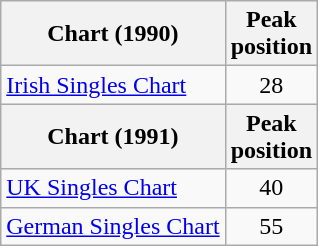<table class="wikitable sortable">
<tr>
<th>Chart (1990)</th>
<th>Peak<br>position</th>
</tr>
<tr>
<td><a href='#'>Irish Singles Chart</a></td>
<td align="center">28</td>
</tr>
<tr>
<th>Chart (1991)</th>
<th>Peak<br>position</th>
</tr>
<tr>
<td><a href='#'>UK Singles Chart</a></td>
<td align="center">40</td>
</tr>
<tr>
<td><a href='#'>German Singles Chart</a></td>
<td align="center">55</td>
</tr>
</table>
